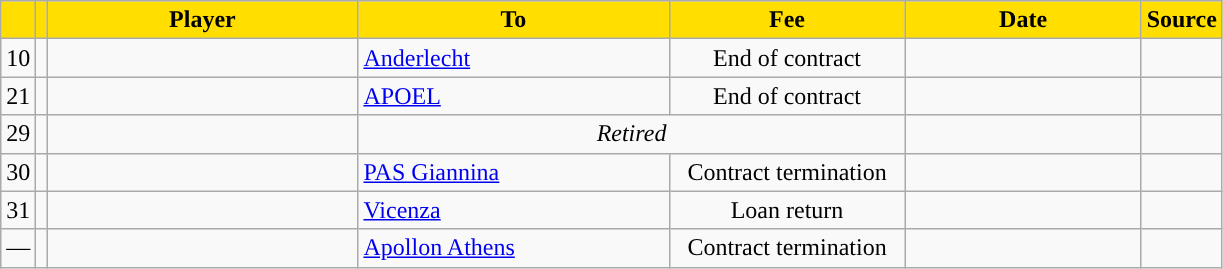<table class="wikitable sortable">
<tr>
<th style="background:#FFDE00"></th>
<th style="background:#FFDE00"></th>
<th width=200 style="background:#FFDE00">Player</th>
<th width=200 style="background:#FFDE00">To</th>
<th width=150 style="background:#FFDE00">Fee</th>
<th width=150 style="background:#FFDE00">Date</th>
<th style="background:#FFDE00">Source</th>
</tr>
<tr>
<td align=center>10</td>
<td align=center></td>
<td></td>
<td> <a href='#'>Anderlecht</a></td>
<td align=center>End of contract</td>
<td align=center></td>
<td align=center></td>
</tr>
<tr>
<td align=center>21</td>
<td align=center></td>
<td></td>
<td> <a href='#'>APOEL</a></td>
<td align=center>End of contract</td>
<td align=center></td>
<td align=center></td>
</tr>
<tr>
<td align=center>29</td>
<td align=center></td>
<td></td>
<td align=center colspan=2><em>Retired</em></td>
<td align=center></td>
<td align=center></td>
</tr>
<tr>
<td align=center>30</td>
<td align=center></td>
<td></td>
<td> <a href='#'>PAS Giannina</a></td>
<td align=center>Contract termination</td>
<td align=center></td>
<td align=center></td>
</tr>
<tr>
<td align=center>31</td>
<td align=center></td>
<td></td>
<td> <a href='#'>Vicenza</a></td>
<td align=center>Loan return</td>
<td align=center></td>
<td align=center></td>
</tr>
<tr>
<td align=center>—</td>
<td align=center></td>
<td></td>
<td> <a href='#'>Apollon Athens</a></td>
<td align=center>Contract termination</td>
<td align=center></td>
<td align=center></td>
</tr>
</table>
